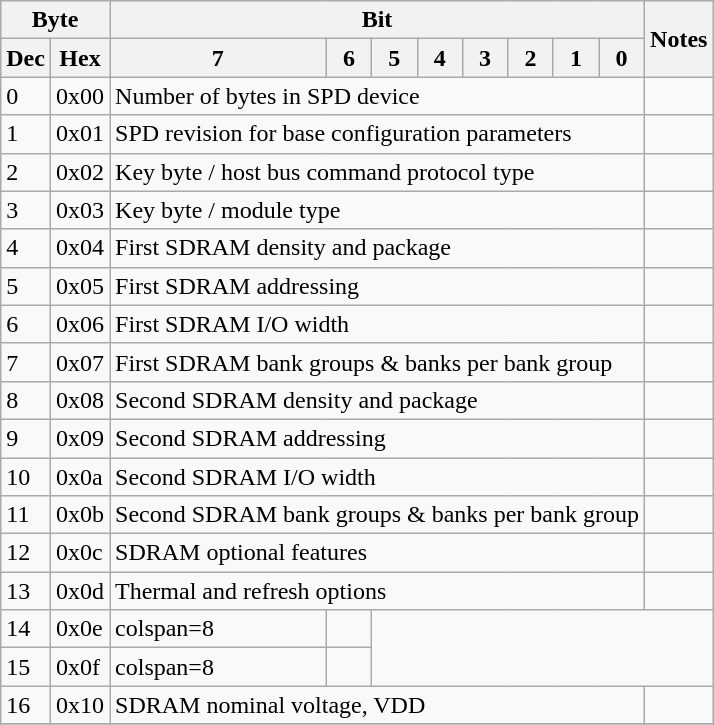<table class=wikitable>
<tr>
<th colspan=2>Byte</th>
<th colspan=8>Bit</th>
<th rowspan=2>Notes</th>
</tr>
<tr>
<th>Dec</th>
<th>Hex</th>
<th>7</th>
<th>6</th>
<th>5</th>
<th>4</th>
<th>3</th>
<th>2</th>
<th>1</th>
<th>0</th>
</tr>
<tr>
<td>0</td>
<td>0x00</td>
<td colspan=8>Number of bytes in SPD device</td>
<td></td>
</tr>
<tr>
<td>1</td>
<td>0x01</td>
<td colspan=8>SPD revision for base configuration parameters</td>
<td></td>
</tr>
<tr>
<td>2</td>
<td>0x02</td>
<td colspan=8>Key byte / host bus command protocol type</td>
<td></td>
</tr>
<tr>
<td>3</td>
<td>0x03</td>
<td colspan=8>Key byte / module type</td>
<td></td>
</tr>
<tr>
<td>4</td>
<td>0x04</td>
<td colspan=8>First SDRAM density and package</td>
<td></td>
</tr>
<tr>
<td>5</td>
<td>0x05</td>
<td colspan=8>First SDRAM addressing</td>
<td></td>
</tr>
<tr>
<td>6</td>
<td>0x06</td>
<td colspan=8>First SDRAM I/O width</td>
<td></td>
</tr>
<tr>
<td>7</td>
<td>0x07</td>
<td colspan=8>First SDRAM bank groups & banks per bank group</td>
<td></td>
</tr>
<tr>
<td>8</td>
<td>0x08</td>
<td colspan=8>Second SDRAM density and package</td>
<td></td>
</tr>
<tr>
<td>9</td>
<td>0x09</td>
<td colspan=8>Second SDRAM addressing</td>
<td></td>
</tr>
<tr>
<td>10</td>
<td>0x0a</td>
<td colspan=8>Second SDRAM I/O width</td>
<td></td>
</tr>
<tr>
<td>11</td>
<td>0x0b</td>
<td colspan=8>Second SDRAM bank groups & banks per bank group</td>
<td></td>
</tr>
<tr>
<td>12</td>
<td>0x0c</td>
<td colspan=8>SDRAM optional features</td>
<td></td>
</tr>
<tr>
<td>13</td>
<td>0x0d</td>
<td colspan=8>Thermal and refresh options</td>
<td></td>
</tr>
<tr>
<td>14</td>
<td>0x0e</td>
<td>colspan=8 </td>
<td></td>
</tr>
<tr>
<td>15</td>
<td>0x0f</td>
<td>colspan=8 </td>
<td></td>
</tr>
<tr>
<td>16</td>
<td>0x10</td>
<td colspan=8>SDRAM nominal voltage, VDD</td>
<td></td>
</tr>
<tr>
</tr>
</table>
